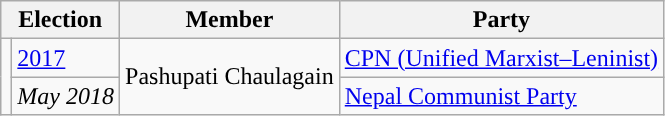<table class="wikitable">
<tr>
<th colspan="2">Election</th>
<th>Member</th>
<th>Party</th>
</tr>
<tr>
<td rowspan="2" style="background-color:"></td>
<td><a href='#'>2017</a></td>
<td rowspan = "2">Pashupati Chaulagain</td>
<td><a href='#'>CPN (Unified Marxist–Leninist)</a></td>
</tr>
<tr>
<td><em>May 2018</em></td>
<td><a href='#'>Nepal Communist Party</a></td>
</tr>
</table>
